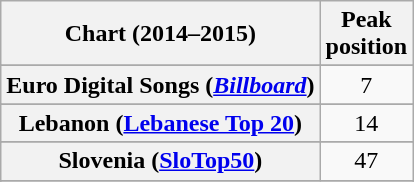<table class="wikitable sortable plainrowheaders" style="text-align:center">
<tr>
<th scope="col">Chart (2014–2015)</th>
<th scope="col">Peak<br>position</th>
</tr>
<tr>
</tr>
<tr>
</tr>
<tr>
</tr>
<tr>
</tr>
<tr>
</tr>
<tr>
</tr>
<tr>
</tr>
<tr>
</tr>
<tr>
</tr>
<tr>
</tr>
<tr>
</tr>
<tr>
<th scope="row">Euro Digital Songs (<em><a href='#'>Billboard</a></em>)</th>
<td>7</td>
</tr>
<tr>
</tr>
<tr>
</tr>
<tr>
</tr>
<tr>
</tr>
<tr>
</tr>
<tr>
</tr>
<tr>
<th scope="row">Lebanon (<a href='#'>Lebanese Top 20</a>)</th>
<td>14</td>
</tr>
<tr>
</tr>
<tr>
</tr>
<tr>
</tr>
<tr>
</tr>
<tr>
</tr>
<tr>
</tr>
<tr>
</tr>
<tr>
<th scope="row">Slovenia (<a href='#'>SloTop50</a>)</th>
<td align=center>47</td>
</tr>
<tr>
</tr>
<tr>
</tr>
<tr>
</tr>
<tr>
</tr>
<tr>
</tr>
<tr>
</tr>
<tr>
</tr>
<tr>
</tr>
<tr>
</tr>
<tr>
</tr>
<tr>
</tr>
<tr>
</tr>
</table>
